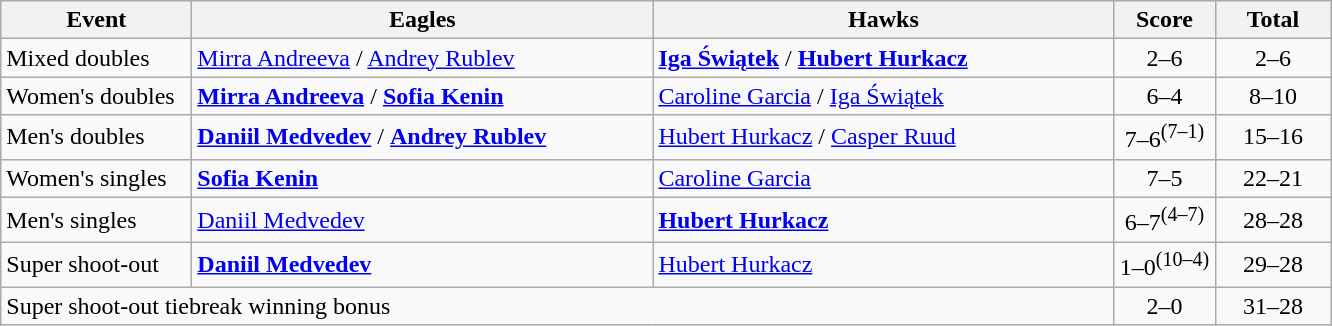<table class="wikitable nowrap">
<tr>
<th width=120>Event</th>
<th width=300>Eagles</th>
<th width=300>Hawks</th>
<th width=60>Score</th>
<th width=70>Total</th>
</tr>
<tr>
<td>Mixed doubles</td>
<td> <a href='#'>Mirra Andreeva</a> /  <a href='#'>Andrey Rublev</a></td>
<td><strong> <a href='#'>Iga Świątek</a></strong> / <strong> <a href='#'>Hubert Hurkacz</a></strong></td>
<td align="center">2–6</td>
<td align="center">2–6</td>
</tr>
<tr>
<td>Women's doubles</td>
<td><strong> <a href='#'>Mirra Andreeva</a></strong> / <strong> <a href='#'>Sofia Kenin</a></strong></td>
<td> <a href='#'>Caroline Garcia</a> /  <a href='#'>Iga Świątek</a></td>
<td align="center">6–4</td>
<td align="center">8–10</td>
</tr>
<tr>
<td>Men's doubles</td>
<td><strong> <a href='#'>Daniil Medvedev</a></strong> / <strong> <a href='#'>Andrey Rublev</a></strong></td>
<td> <a href='#'>Hubert Hurkacz</a> /  <a href='#'>Casper Ruud</a></td>
<td align="center">7–6<sup>(7–1)</sup></td>
<td align="center">15–16</td>
</tr>
<tr>
<td>Women's singles</td>
<td><strong> <a href='#'>Sofia Kenin</a></strong></td>
<td> <a href='#'>Caroline Garcia</a></td>
<td align="center">7–5</td>
<td align="center">22–21</td>
</tr>
<tr>
<td>Men's singles</td>
<td> <a href='#'>Daniil Medvedev</a></td>
<td><strong> <a href='#'>Hubert Hurkacz</a></strong></td>
<td align="center">6–7<sup>(4–7)</sup></td>
<td align="center">28–28</td>
</tr>
<tr>
<td>Super shoot-out</td>
<td><strong> <a href='#'>Daniil Medvedev</a></strong></td>
<td> <a href='#'>Hubert Hurkacz</a></td>
<td align="center">1–0<sup>(10–4)</sup></td>
<td align="center">29–28</td>
</tr>
<tr>
<td colspan=3>Super shoot-out tiebreak winning bonus</td>
<td align="center">2–0</td>
<td align="center">31–28</td>
</tr>
</table>
